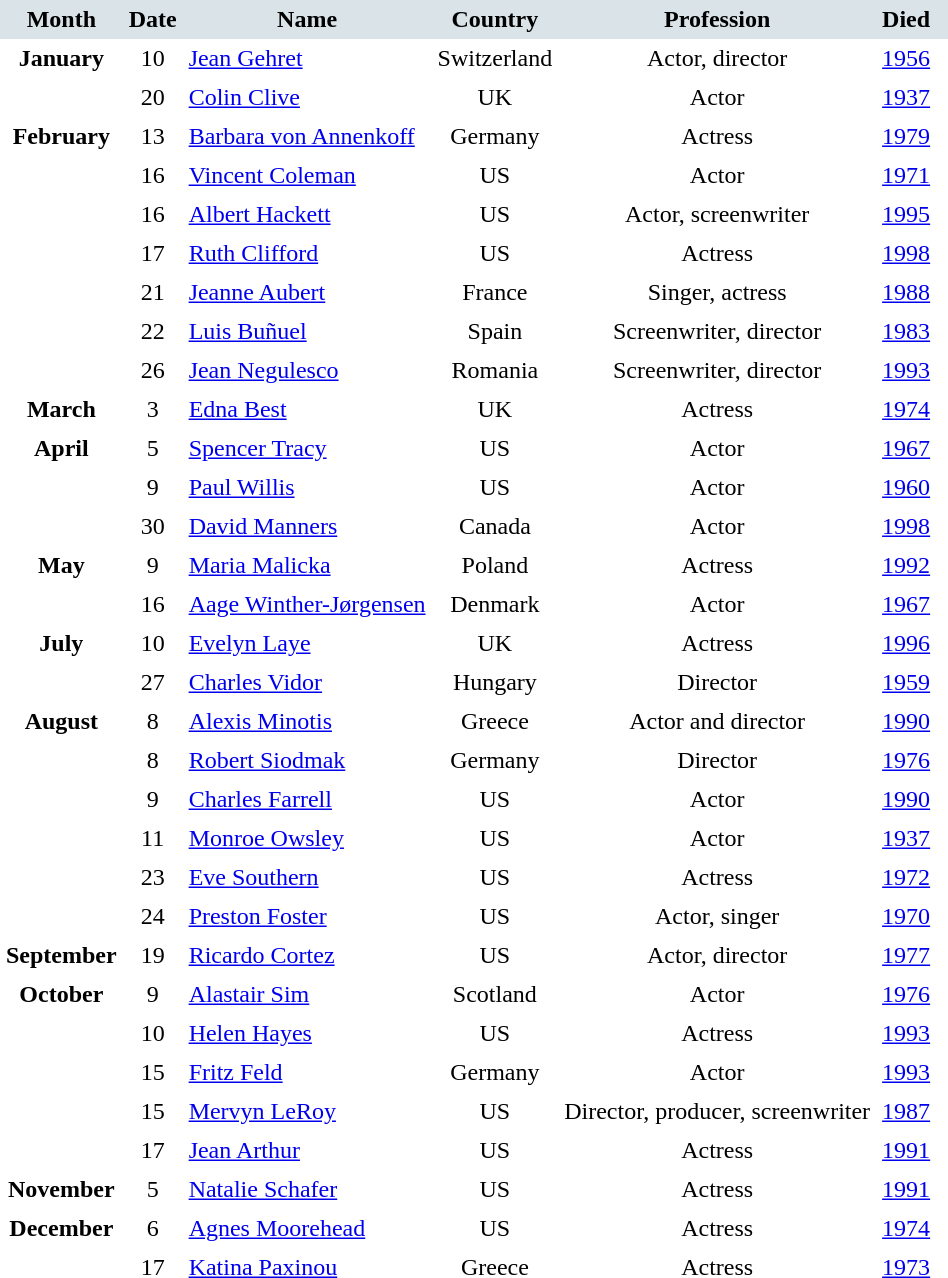<table cellspacing="0" cellpadding="4" border="0">
<tr style="background:#dae3e7; text-align:center;">
<td><strong>Month</strong></td>
<td><strong>Date</strong></td>
<td><strong>Name</strong></td>
<td><strong>Country</strong></td>
<td><strong>Profession</strong></td>
<td><strong>Died</strong></td>
<td></td>
</tr>
<tr valign="top">
<td rowspan=2 style="text-align:center; vertical-align:top;"><strong>January</strong></td>
<td style="text-align:center;">10</td>
<td><a href='#'>Jean Gehret</a></td>
<td style="text-align:center;">Switzerland</td>
<td style="text-align:center;">Actor, director</td>
<td><a href='#'>1956</a></td>
<td></td>
</tr>
<tr>
<td style="text-align:center;">20</td>
<td><a href='#'>Colin Clive</a></td>
<td style="text-align:center;">UK</td>
<td style="text-align:center;">Actor</td>
<td><a href='#'>1937</a></td>
<td></td>
</tr>
<tr>
<td rowspan=8 style="text-align:center; vertical-align:top;"><strong>February</strong></td>
</tr>
<tr>
<td style="text-align:center;">13</td>
<td><a href='#'>Barbara von Annenkoff</a></td>
<td style="text-align:center;">Germany</td>
<td style="text-align:center;">Actress</td>
<td><a href='#'>1979</a></td>
<td></td>
</tr>
<tr>
<td style="text-align:center;">16</td>
<td><a href='#'>Vincent Coleman</a></td>
<td style="text-align:center;">US</td>
<td style="text-align:center;">Actor</td>
<td><a href='#'>1971</a></td>
<td></td>
</tr>
<tr>
<td style="text-align:center;">16</td>
<td><a href='#'>Albert Hackett</a></td>
<td style="text-align:center;">US</td>
<td style="text-align:center;">Actor, screenwriter</td>
<td><a href='#'>1995</a></td>
<td></td>
</tr>
<tr>
<td style="text-align:center;">17</td>
<td><a href='#'>Ruth Clifford</a></td>
<td style="text-align:center;">US</td>
<td style="text-align:center;">Actress</td>
<td><a href='#'>1998</a></td>
<td></td>
</tr>
<tr>
<td style="text-align:center;">21</td>
<td><a href='#'>Jeanne Aubert</a></td>
<td style="text-align:center;">France</td>
<td style="text-align:center;">Singer, actress</td>
<td><a href='#'>1988</a></td>
<td></td>
</tr>
<tr>
<td style="text-align:center;">22</td>
<td><a href='#'>Luis Buñuel</a></td>
<td style="text-align:center;">Spain</td>
<td style="text-align:center;">Screenwriter, director</td>
<td><a href='#'>1983</a></td>
<td></td>
</tr>
<tr>
<td style="text-align:center;">26</td>
<td><a href='#'>Jean Negulesco</a></td>
<td style="text-align:center;">Romania</td>
<td style="text-align:center;">Screenwriter, director</td>
<td><a href='#'>1993</a></td>
<td></td>
</tr>
<tr>
<td rowspan=1 style="text-align:center; vertical-align:top;"><strong>March</strong></td>
<td style="text-align:center;">3</td>
<td><a href='#'>Edna Best</a></td>
<td style="text-align:center;">UK</td>
<td style="text-align:center;">Actress</td>
<td><a href='#'>1974</a></td>
<td></td>
</tr>
<tr>
<td rowspan=3 style="text-align:center; vertical-align:top;"><strong>April</strong></td>
<td style="text-align:center;">5</td>
<td><a href='#'>Spencer Tracy</a></td>
<td style="text-align:center;">US</td>
<td style="text-align:center;">Actor</td>
<td><a href='#'>1967</a></td>
<td></td>
</tr>
<tr>
<td style="text-align:center;">9</td>
<td><a href='#'>Paul Willis</a></td>
<td style="text-align:center;">US</td>
<td style="text-align:center;">Actor</td>
<td><a href='#'>1960</a></td>
<td></td>
</tr>
<tr>
<td style="text-align:center;">30</td>
<td><a href='#'>David Manners</a></td>
<td style="text-align:center;">Canada</td>
<td style="text-align:center;">Actor</td>
<td><a href='#'>1998</a></td>
<td></td>
</tr>
<tr>
<td rowspan=2 style="text-align:center; vertical-align:top;"><strong>May</strong></td>
<td style="text-align:center;">9</td>
<td><a href='#'>Maria Malicka</a></td>
<td style="text-align:center;">Poland</td>
<td style="text-align:center;">Actress</td>
<td><a href='#'>1992</a></td>
<td></td>
</tr>
<tr>
<td style="text-align:center;">16</td>
<td><a href='#'>Aage Winther-Jørgensen</a></td>
<td style="text-align:center;">Denmark</td>
<td style="text-align:center;">Actor</td>
<td><a href='#'>1967</a></td>
<td></td>
</tr>
<tr>
<td rowspan=2 style="text-align:center; vertical-align:top;"><strong>July</strong></td>
<td style="text-align:center;">10</td>
<td><a href='#'>Evelyn Laye</a></td>
<td style="text-align:center;">UK</td>
<td style="text-align:center;">Actress</td>
<td><a href='#'>1996</a></td>
<td></td>
</tr>
<tr>
<td style="text-align:center;">27</td>
<td><a href='#'>Charles Vidor</a></td>
<td style="text-align:center;">Hungary</td>
<td style="text-align:center;">Director</td>
<td><a href='#'>1959</a></td>
<td></td>
</tr>
<tr>
<td rowspan=7 style="text-align:center; vertical-align:top;"><strong>August</strong></td>
</tr>
<tr>
<td style="text-align:center;">8</td>
<td><a href='#'>Alexis Minotis</a></td>
<td style="text-align:center;">Greece</td>
<td style="text-align:center;">Actor and director</td>
<td><a href='#'>1990</a></td>
<td></td>
</tr>
<tr>
<td style="text-align:center;">8</td>
<td><a href='#'>Robert Siodmak</a></td>
<td style="text-align:center;">Germany</td>
<td style="text-align:center;">Director</td>
<td><a href='#'>1976</a></td>
<td></td>
</tr>
<tr>
<td style="text-align:center;">9</td>
<td><a href='#'>Charles Farrell</a></td>
<td style="text-align:center;">US</td>
<td style="text-align:center;">Actor</td>
<td><a href='#'>1990</a></td>
<td></td>
</tr>
<tr>
<td style="text-align:center;">11</td>
<td><a href='#'>Monroe Owsley</a></td>
<td style="text-align:center;">US</td>
<td style="text-align:center;">Actor</td>
<td><a href='#'>1937</a></td>
<td></td>
</tr>
<tr>
<td style="text-align:center;">23</td>
<td><a href='#'>Eve Southern</a></td>
<td style="text-align:center;">US</td>
<td style="text-align:center;">Actress</td>
<td><a href='#'>1972</a></td>
<td></td>
</tr>
<tr>
<td style="text-align:center;">24</td>
<td><a href='#'>Preston Foster</a></td>
<td style="text-align:center;">US</td>
<td style="text-align:center;">Actor, singer</td>
<td><a href='#'>1970</a></td>
<td></td>
</tr>
<tr>
<td rowspan=1 style="text-align:center; vertical-align:top;"><strong>September</strong></td>
<td style="text-align:center;">19</td>
<td><a href='#'>Ricardo Cortez</a></td>
<td style="text-align:center;">US</td>
<td style="text-align:center;">Actor, director</td>
<td><a href='#'>1977</a></td>
<td></td>
</tr>
<tr>
<td rowspan=5 style="text-align:center; vertical-align:top;"><strong>October</strong></td>
<td style="text-align:center;">9</td>
<td><a href='#'>Alastair Sim</a></td>
<td style="text-align:center;">Scotland</td>
<td style="text-align:center;">Actor</td>
<td><a href='#'>1976</a></td>
<td></td>
</tr>
<tr>
<td style="text-align:center;">10</td>
<td><a href='#'>Helen Hayes</a></td>
<td style="text-align:center;">US</td>
<td style="text-align:center;">Actress</td>
<td><a href='#'>1993</a></td>
<td></td>
</tr>
<tr>
<td style="text-align:center;">15</td>
<td><a href='#'>Fritz Feld</a></td>
<td style="text-align:center;">Germany</td>
<td style="text-align:center;">Actor</td>
<td><a href='#'>1993</a></td>
<td></td>
</tr>
<tr>
<td style="text-align:center;">15</td>
<td><a href='#'>Mervyn LeRoy</a></td>
<td style="text-align:center;">US</td>
<td style="text-align:center;">Director, producer, screenwriter</td>
<td><a href='#'>1987</a></td>
<td></td>
</tr>
<tr>
<td style="text-align:center;">17</td>
<td><a href='#'>Jean Arthur</a></td>
<td style="text-align:center;">US</td>
<td style="text-align:center;">Actress</td>
<td><a href='#'>1991</a></td>
<td></td>
</tr>
<tr>
<td rowspan=1 style="text-align:center; vertical-align:top;"><strong>November</strong></td>
<td style="text-align:center;">5</td>
<td><a href='#'>Natalie Schafer</a></td>
<td style="text-align:center;">US</td>
<td style="text-align:center;">Actress</td>
<td><a href='#'>1991</a></td>
<td></td>
</tr>
<tr>
<td rowspan=2 style="text-align:center; vertical-align:top;"><strong>December</strong></td>
<td style="text-align:center;">6</td>
<td><a href='#'>Agnes Moorehead</a></td>
<td style="text-align:center;">US</td>
<td style="text-align:center;">Actress</td>
<td><a href='#'>1974</a></td>
<td></td>
</tr>
<tr>
<td style="text-align:center;">17</td>
<td><a href='#'>Katina Paxinou</a></td>
<td style="text-align:center;">Greece</td>
<td style="text-align:center;">Actress</td>
<td><a href='#'>1973</a></td>
<td></td>
</tr>
<tr>
</tr>
</table>
